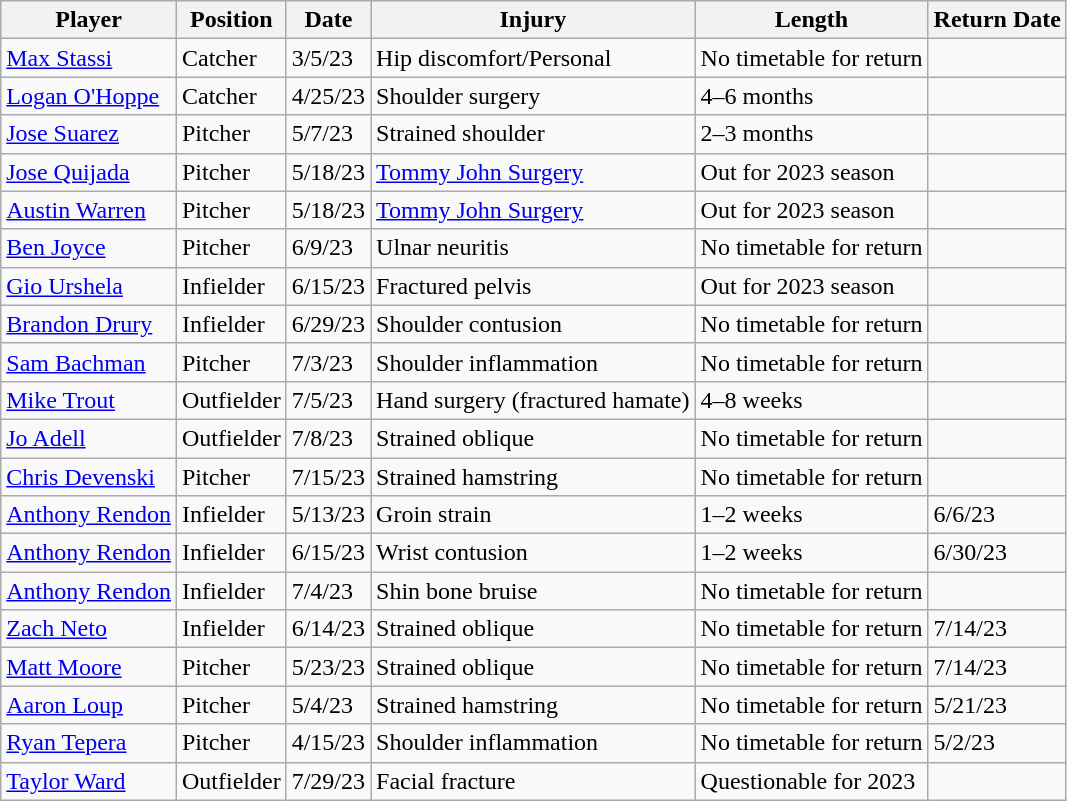<table class="wikitable sortable">
<tr>
<th>Player</th>
<th>Position</th>
<th>Date</th>
<th>Injury</th>
<th>Length</th>
<th>Return Date</th>
</tr>
<tr>
<td><a href='#'>Max Stassi</a></td>
<td>Catcher</td>
<td>3/5/23</td>
<td>Hip discomfort/Personal</td>
<td>No timetable for return</td>
<td></td>
</tr>
<tr>
<td><a href='#'>Logan O'Hoppe</a></td>
<td>Catcher</td>
<td>4/25/23</td>
<td>Shoulder surgery</td>
<td>4–6 months</td>
<td></td>
</tr>
<tr>
<td><a href='#'>Jose Suarez</a></td>
<td>Pitcher</td>
<td>5/7/23</td>
<td>Strained shoulder</td>
<td>2–3 months</td>
<td></td>
</tr>
<tr>
<td><a href='#'>Jose Quijada</a></td>
<td>Pitcher</td>
<td>5/18/23</td>
<td><a href='#'>Tommy John Surgery</a></td>
<td>Out for 2023 season</td>
<td></td>
</tr>
<tr>
<td><a href='#'>Austin Warren</a></td>
<td>Pitcher</td>
<td>5/18/23</td>
<td><a href='#'>Tommy John Surgery</a></td>
<td>Out for 2023 season</td>
<td></td>
</tr>
<tr>
<td><a href='#'>Ben Joyce</a></td>
<td>Pitcher</td>
<td>6/9/23</td>
<td>Ulnar neuritis</td>
<td>No timetable for return</td>
<td></td>
</tr>
<tr>
<td><a href='#'>Gio Urshela</a></td>
<td>Infielder</td>
<td>6/15/23</td>
<td>Fractured pelvis</td>
<td>Out for 2023 season</td>
<td></td>
</tr>
<tr>
<td><a href='#'>Brandon Drury</a></td>
<td>Infielder</td>
<td>6/29/23</td>
<td>Shoulder contusion</td>
<td>No timetable for return</td>
<td></td>
</tr>
<tr>
<td><a href='#'>Sam Bachman</a></td>
<td>Pitcher</td>
<td>7/3/23</td>
<td>Shoulder inflammation</td>
<td>No timetable for return</td>
<td></td>
</tr>
<tr>
<td><a href='#'>Mike Trout</a></td>
<td>Outfielder</td>
<td>7/5/23</td>
<td>Hand surgery (fractured hamate)</td>
<td>4–8 weeks</td>
<td></td>
</tr>
<tr>
<td><a href='#'>Jo Adell</a></td>
<td>Outfielder</td>
<td>7/8/23</td>
<td>Strained oblique</td>
<td>No timetable for return</td>
<td></td>
</tr>
<tr>
<td><a href='#'>Chris Devenski</a></td>
<td>Pitcher</td>
<td>7/15/23</td>
<td>Strained hamstring</td>
<td>No timetable for return</td>
<td></td>
</tr>
<tr>
<td><a href='#'>Anthony Rendon</a></td>
<td>Infielder</td>
<td>5/13/23</td>
<td>Groin strain</td>
<td>1–2 weeks</td>
<td>6/6/23</td>
</tr>
<tr>
<td><a href='#'>Anthony Rendon</a></td>
<td>Infielder</td>
<td>6/15/23</td>
<td>Wrist contusion</td>
<td>1–2 weeks</td>
<td>6/30/23</td>
</tr>
<tr>
<td><a href='#'>Anthony Rendon</a></td>
<td>Infielder</td>
<td>7/4/23</td>
<td>Shin bone bruise</td>
<td>No timetable for return</td>
<td></td>
</tr>
<tr>
<td><a href='#'>Zach Neto</a></td>
<td>Infielder</td>
<td>6/14/23</td>
<td>Strained oblique</td>
<td>No timetable for return</td>
<td>7/14/23</td>
</tr>
<tr>
<td><a href='#'>Matt Moore</a></td>
<td>Pitcher</td>
<td>5/23/23</td>
<td>Strained oblique</td>
<td>No timetable for return</td>
<td>7/14/23</td>
</tr>
<tr>
<td><a href='#'>Aaron Loup</a></td>
<td>Pitcher</td>
<td>5/4/23</td>
<td>Strained hamstring</td>
<td>No timetable for return</td>
<td>5/21/23</td>
</tr>
<tr>
<td><a href='#'>Ryan Tepera</a></td>
<td>Pitcher</td>
<td>4/15/23</td>
<td>Shoulder inflammation</td>
<td>No timetable for return</td>
<td>5/2/23</td>
</tr>
<tr>
<td><a href='#'>Taylor Ward</a></td>
<td>Outfielder</td>
<td>7/29/23</td>
<td>Facial fracture</td>
<td>Questionable for 2023</td>
<td></td>
</tr>
</table>
